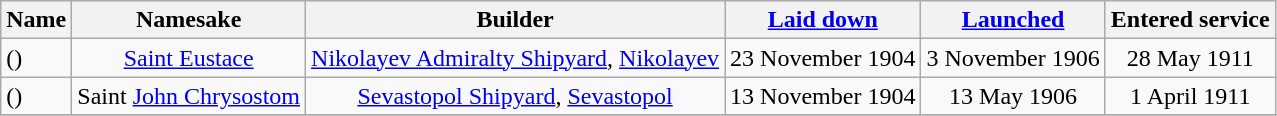<table class="wikitable plainrowheaders">
<tr>
<th scope="col" align=center>Name</th>
<th scope="col" align = center>Namesake</th>
<th scope="col" align = center>Builder</th>
<th scope="col" align = center><a href='#'>Laid down</a></th>
<th scope="col" align = center><a href='#'>Launched</a></th>
<th scope="col" align = center>Entered service</th>
</tr>
<tr>
<td scope="row"> ()</td>
<td align=center><a href='#'>Saint Eustace</a></td>
<td align=center><a href='#'>Nikolayev Admiralty Shipyard</a>, <a href='#'>Nikolayev</a></td>
<td align=center>23 November 1904</td>
<td align=center>3 November 1906</td>
<td align=center>28 May 1911</td>
</tr>
<tr>
<td scope="row"> ()</td>
<td align=center>Saint <a href='#'>John Chrysostom</a></td>
<td align=center><a href='#'>Sevastopol Shipyard</a>, <a href='#'>Sevastopol</a></td>
<td align=center>13 November 1904</td>
<td align=center>13 May 1906</td>
<td align=center>1 April 1911</td>
</tr>
<tr>
</tr>
</table>
